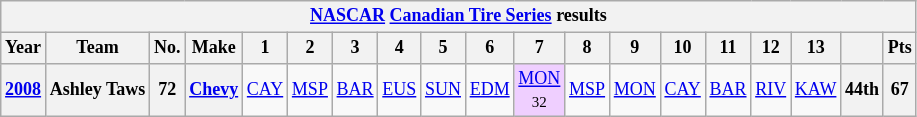<table class="wikitable collapsible" style="text-align:center; font-size:75%">
<tr>
<th colspan=22><a href='#'>NASCAR</a> <a href='#'>Canadian Tire Series</a> results</th>
</tr>
<tr>
<th>Year</th>
<th>Team</th>
<th>No.</th>
<th>Make</th>
<th>1</th>
<th>2</th>
<th>3</th>
<th>4</th>
<th>5</th>
<th>6</th>
<th>7</th>
<th>8</th>
<th>9</th>
<th>10</th>
<th>11</th>
<th>12</th>
<th>13</th>
<th></th>
<th>Pts</th>
</tr>
<tr>
<th><a href='#'>2008</a></th>
<th>Ashley Taws</th>
<th>72</th>
<th><a href='#'>Chevy</a></th>
<td><a href='#'>CAY</a></td>
<td><a href='#'>MSP</a></td>
<td><a href='#'>BAR</a></td>
<td><a href='#'>EUS</a></td>
<td><a href='#'>SUN</a></td>
<td><a href='#'>EDM</a></td>
<td bgcolor="EFCFFF"><a href='#'>MON</a><br><small>32</small></td>
<td><a href='#'>MSP</a></td>
<td><a href='#'>MON</a></td>
<td><a href='#'>CAY</a></td>
<td><a href='#'>BAR</a></td>
<td><a href='#'>RIV</a></td>
<td><a href='#'>KAW</a></td>
<th>44th</th>
<th>67</th>
</tr>
</table>
